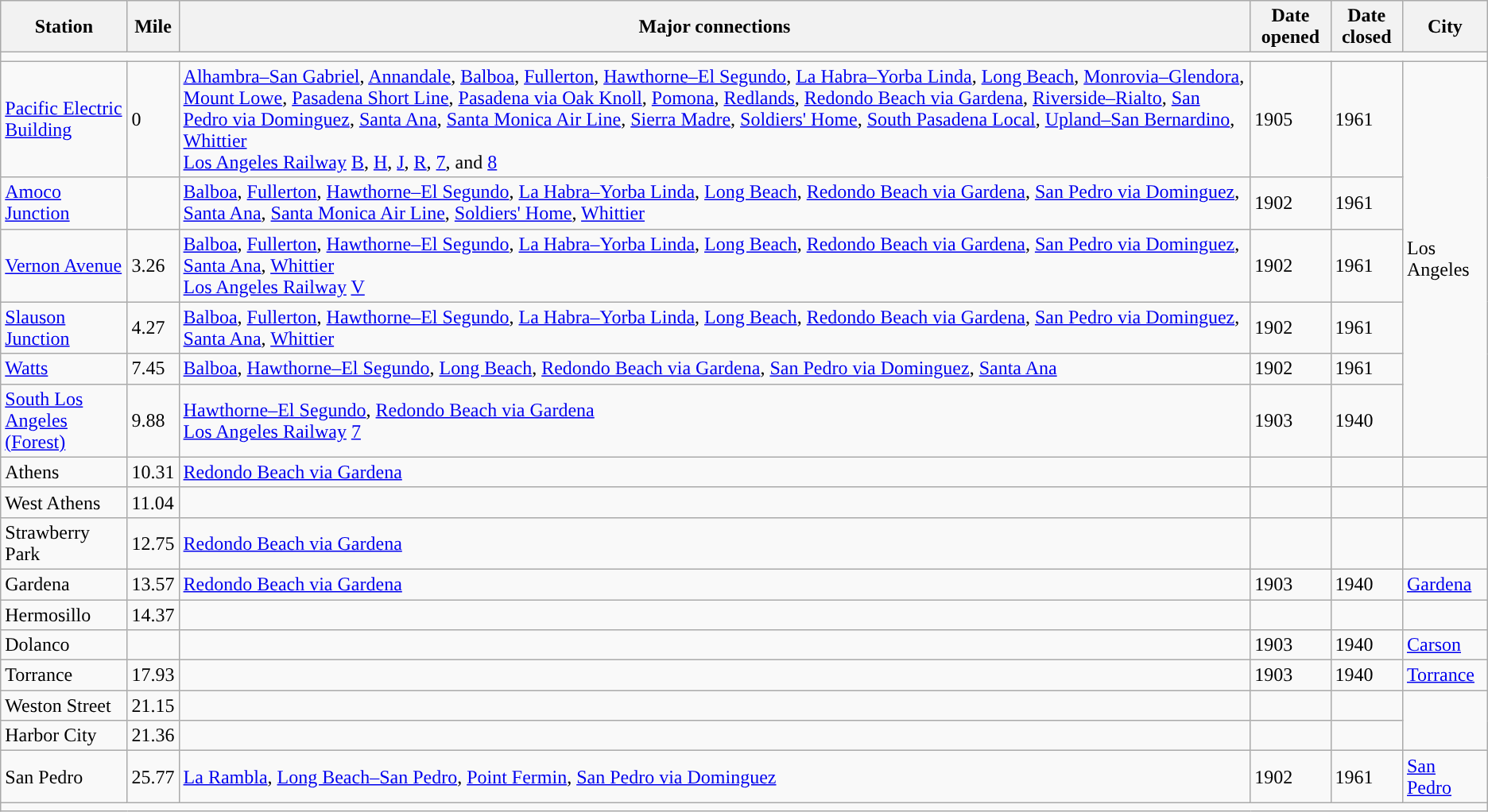<table class="wikitable">
<tr>
<th>Station</th>
<th>Mile</th>
<th>Major connections</th>
<th>Date opened</th>
<th>Date closed</th>
<th>City</th>
</tr>
<tr>
<td colspan = "6"></td>
</tr>
<tr>
<td><a href='#'>Pacific Electric Building</a></td>
<td>0</td>
<td><a href='#'>Alhambra–San Gabriel</a>, <a href='#'>Annandale</a>, <a href='#'>Balboa</a>, <a href='#'>Fullerton</a>, <a href='#'>Hawthorne–El Segundo</a>, <a href='#'>La Habra–Yorba Linda</a>, <a href='#'>Long Beach</a>, <a href='#'>Monrovia–Glendora</a>, <a href='#'>Mount Lowe</a>, <a href='#'>Pasadena Short Line</a>, <a href='#'>Pasadena via Oak Knoll</a>, <a href='#'>Pomona</a>, <a href='#'>Redlands</a>, <a href='#'>Redondo Beach via Gardena</a>, <a href='#'>Riverside–Rialto</a>, <a href='#'>San Pedro via Dominguez</a>, <a href='#'>Santa Ana</a>, <a href='#'>Santa Monica Air Line</a>, <a href='#'>Sierra Madre</a>, <a href='#'>Soldiers' Home</a>, <a href='#'>South Pasadena Local</a>, <a href='#'>Upland–San Bernardino</a>, <a href='#'>Whittier</a><br><a href='#'>Los Angeles Railway</a> <a href='#'>B</a>, <a href='#'>H</a>, <a href='#'>J</a>, <a href='#'>R</a>, <a href='#'>7</a>, and <a href='#'>8</a></td>
<td>1905</td>
<td>1961</td>
<td rowspan=6>Los Angeles</td>
</tr>
<tr>
<td><a href='#'>Amoco Junction</a></td>
<td></td>
<td><a href='#'>Balboa</a>, <a href='#'>Fullerton</a>, <a href='#'>Hawthorne–El Segundo</a>, <a href='#'>La Habra–Yorba Linda</a>, <a href='#'>Long Beach</a>, <a href='#'>Redondo Beach via Gardena</a>, <a href='#'>San Pedro via Dominguez</a>, <a href='#'>Santa Ana</a>, <a href='#'>Santa Monica Air Line</a>, <a href='#'>Soldiers' Home</a>, <a href='#'>Whittier</a></td>
<td>1902</td>
<td>1961</td>
</tr>
<tr>
<td><a href='#'>Vernon Avenue</a></td>
<td>3.26</td>
<td><a href='#'>Balboa</a>, <a href='#'>Fullerton</a>, <a href='#'>Hawthorne–El Segundo</a>, <a href='#'>La Habra–Yorba Linda</a>, <a href='#'>Long Beach</a>, <a href='#'>Redondo Beach via Gardena</a>, <a href='#'>San Pedro via Dominguez</a>, <a href='#'>Santa Ana</a>, <a href='#'>Whittier</a><br><a href='#'>Los Angeles Railway</a> <a href='#'>V</a></td>
<td>1902</td>
<td>1961</td>
</tr>
<tr>
<td><a href='#'>Slauson Junction</a></td>
<td>4.27</td>
<td><a href='#'>Balboa</a>, <a href='#'>Fullerton</a>, <a href='#'>Hawthorne–El Segundo</a>, <a href='#'>La Habra–Yorba Linda</a>, <a href='#'>Long Beach</a>, <a href='#'>Redondo Beach via Gardena</a>, <a href='#'>San Pedro via Dominguez</a>, <a href='#'>Santa Ana</a>, <a href='#'>Whittier</a></td>
<td>1902</td>
<td>1961</td>
</tr>
<tr>
<td><a href='#'>Watts</a></td>
<td>7.45</td>
<td><a href='#'>Balboa</a>, <a href='#'>Hawthorne–El Segundo</a>, <a href='#'>Long Beach</a>, <a href='#'>Redondo Beach via Gardena</a>, <a href='#'>San Pedro via Dominguez</a>, <a href='#'>Santa Ana</a></td>
<td>1902</td>
<td>1961</td>
</tr>
<tr>
<td><a href='#'>South Los Angeles<br>(Forest)</a></td>
<td>9.88</td>
<td><a href='#'>Hawthorne–El Segundo</a>, <a href='#'>Redondo Beach via Gardena</a><br><a href='#'>Los Angeles Railway</a> <a href='#'>7</a></td>
<td>1903</td>
<td>1940</td>
</tr>
<tr>
<td>Athens</td>
<td>10.31</td>
<td><a href='#'>Redondo Beach via Gardena</a></td>
<td></td>
<td></td>
<td></td>
</tr>
<tr>
<td>West Athens</td>
<td>11.04</td>
<td></td>
<td></td>
<td></td>
<td></td>
</tr>
<tr>
<td>Strawberry Park</td>
<td>12.75</td>
<td><a href='#'>Redondo Beach via Gardena</a></td>
<td></td>
<td></td>
<td></td>
</tr>
<tr>
<td>Gardena</td>
<td>13.57</td>
<td><a href='#'>Redondo Beach via Gardena</a></td>
<td>1903</td>
<td>1940</td>
<td rowspan=1><a href='#'>Gardena</a></td>
</tr>
<tr>
<td>Hermosillo</td>
<td>14.37</td>
<td></td>
<td></td>
<td></td>
</tr>
<tr>
<td>Dolanco</td>
<td></td>
<td></td>
<td>1903</td>
<td>1940</td>
<td rowspan=1><a href='#'>Carson</a></td>
</tr>
<tr>
<td>Torrance</td>
<td>17.93</td>
<td></td>
<td>1903</td>
<td>1940</td>
<td rowspan=1><a href='#'>Torrance</a></td>
</tr>
<tr>
<td>Weston Street</td>
<td>21.15</td>
<td></td>
<td></td>
<td></td>
</tr>
<tr>
<td>Harbor City</td>
<td>21.36</td>
<td></td>
<td></td>
<td></td>
</tr>
<tr>
<td>San Pedro</td>
<td>25.77</td>
<td><a href='#'>La Rambla</a>, <a href='#'>Long Beach–San Pedro</a>, <a href='#'>Point Fermin</a>, <a href='#'>San Pedro via Dominguez</a></td>
<td>1902</td>
<td>1961</td>
<td rowspan=1><a href='#'>San Pedro</a></td>
</tr>
<tr>
<td colspan = "6"></td>
</tr>
</table>
